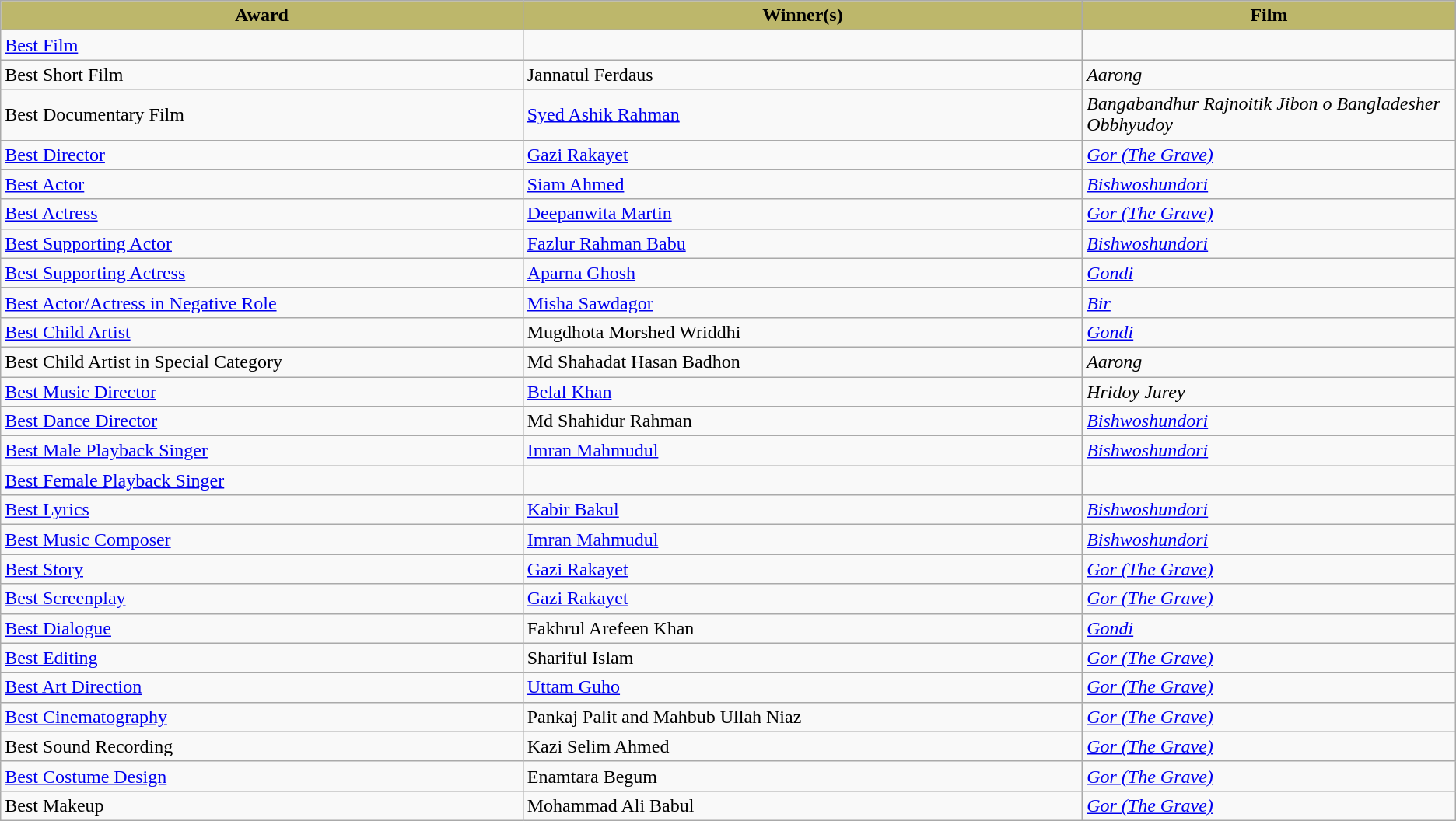<table class="wikitable plainrowheaders;">
<tr>
<th style="background-color:#BDB76B;width:28%;">Award</th>
<th style="background-color:#BDB76B;width:30%;">Winner(s)</th>
<th style="background-color:#BDB76B;width:20%;">Film</th>
</tr>
<tr>
<td><a href='#'>Best Film</a></td>
<td></td>
<td></td>
</tr>
<tr>
<td>Best Short Film</td>
<td>Jannatul Ferdaus</td>
<td><em>Aarong</em></td>
</tr>
<tr>
<td>Best Documentary Film</td>
<td><a href='#'>Syed Ashik Rahman</a></td>
<td><em>Bangabandhur Rajnoitik Jibon o Bangladesher Obbhyudoy</em></td>
</tr>
<tr>
<td><a href='#'>Best Director</a></td>
<td><a href='#'>Gazi Rakayet</a></td>
<td><em><a href='#'>Gor (The Grave)</a></em></td>
</tr>
<tr>
<td><a href='#'>Best Actor</a></td>
<td><a href='#'>Siam Ahmed</a></td>
<td><em><a href='#'>Bishwoshundori</a></em></td>
</tr>
<tr>
<td><a href='#'>Best Actress</a></td>
<td><a href='#'>Deepanwita Martin</a></td>
<td><em><a href='#'>Gor (The Grave)</a></em></td>
</tr>
<tr>
<td><a href='#'>Best Supporting Actor</a></td>
<td><a href='#'>Fazlur Rahman Babu</a></td>
<td><em><a href='#'>Bishwoshundori</a></em></td>
</tr>
<tr>
<td><a href='#'>Best Supporting Actress</a></td>
<td><a href='#'>Aparna Ghosh</a></td>
<td><em><a href='#'>Gondi</a></em></td>
</tr>
<tr>
<td><a href='#'>Best Actor/Actress in Negative Role</a></td>
<td><a href='#'>Misha Sawdagor</a></td>
<td><em><a href='#'>Bir</a></em></td>
</tr>
<tr>
<td><a href='#'>Best Child Artist</a></td>
<td>Mugdhota Morshed Wriddhi</td>
<td><em><a href='#'>Gondi</a></em></td>
</tr>
<tr>
<td>Best Child Artist in Special Category</td>
<td>Md Shahadat Hasan Badhon</td>
<td><em>Aarong</em></td>
</tr>
<tr>
<td><a href='#'>Best Music Director</a></td>
<td><a href='#'>Belal Khan</a></td>
<td><em>Hridoy Jurey</em></td>
</tr>
<tr>
<td><a href='#'>Best Dance Director</a></td>
<td>Md Shahidur Rahman</td>
<td><em><a href='#'>Bishwoshundori</a></em></td>
</tr>
<tr>
<td><a href='#'>Best Male Playback Singer</a></td>
<td><a href='#'>Imran Mahmudul</a></td>
<td><em><a href='#'>Bishwoshundori</a></em></td>
</tr>
<tr>
<td><a href='#'>Best Female Playback Singer</a></td>
<td></td>
<td></td>
</tr>
<tr>
<td><a href='#'>Best Lyrics</a></td>
<td><a href='#'>Kabir Bakul</a></td>
<td><em><a href='#'>Bishwoshundori</a></em></td>
</tr>
<tr>
<td><a href='#'>Best Music Composer</a></td>
<td><a href='#'>Imran Mahmudul</a></td>
<td><em><a href='#'>Bishwoshundori</a></em></td>
</tr>
<tr>
<td><a href='#'>Best Story</a></td>
<td><a href='#'>Gazi Rakayet</a></td>
<td><em><a href='#'>Gor (The Grave)</a></em></td>
</tr>
<tr>
<td><a href='#'>Best Screenplay</a></td>
<td><a href='#'>Gazi Rakayet</a></td>
<td><em><a href='#'>Gor (The Grave)</a></em></td>
</tr>
<tr>
<td><a href='#'>Best Dialogue</a></td>
<td>Fakhrul Arefeen Khan</td>
<td><em><a href='#'>Gondi</a></em></td>
</tr>
<tr>
<td><a href='#'>Best Editing</a></td>
<td>Shariful Islam</td>
<td><em><a href='#'>Gor (The Grave)</a></em></td>
</tr>
<tr>
<td><a href='#'>Best Art Direction</a></td>
<td><a href='#'>Uttam Guho</a></td>
<td><em><a href='#'>Gor (The Grave)</a></em></td>
</tr>
<tr>
<td><a href='#'>Best Cinematography</a></td>
<td>Pankaj Palit and Mahbub Ullah Niaz</td>
<td><em><a href='#'>Gor (The Grave)</a></em></td>
</tr>
<tr>
<td>Best Sound Recording</td>
<td>Kazi Selim Ahmed</td>
<td><em><a href='#'>Gor (The Grave)</a></em></td>
</tr>
<tr>
<td><a href='#'>Best Costume Design</a></td>
<td>Enamtara Begum</td>
<td><em><a href='#'>Gor (The Grave)</a></em></td>
</tr>
<tr>
<td>Best Makeup</td>
<td>Mohammad Ali Babul</td>
<td><em><a href='#'>Gor (The Grave)</a></em></td>
</tr>
</table>
